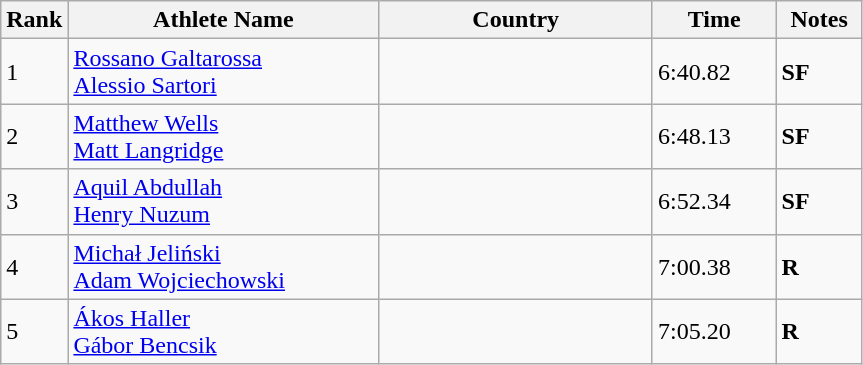<table class="wikitable sortable">
<tr>
<th width=25>Rank</th>
<th width=200>Athlete Name</th>
<th width=175>Country</th>
<th width=75>Time</th>
<th width=50>Notes</th>
</tr>
<tr>
<td>1</td>
<td><a href='#'>Rossano Galtarossa</a> <br> <a href='#'>Alessio Sartori</a></td>
<td></td>
<td>6:40.82</td>
<td><strong>SF</strong></td>
</tr>
<tr>
<td>2</td>
<td><a href='#'>Matthew Wells</a> <br> <a href='#'>Matt Langridge</a></td>
<td></td>
<td>6:48.13</td>
<td><strong>SF</strong></td>
</tr>
<tr>
<td>3</td>
<td><a href='#'>Aquil Abdullah</a> <br> <a href='#'>Henry Nuzum</a></td>
<td></td>
<td>6:52.34</td>
<td><strong>SF</strong></td>
</tr>
<tr>
<td>4</td>
<td><a href='#'>Michał Jeliński</a> <br> <a href='#'>Adam Wojciechowski</a></td>
<td></td>
<td>7:00.38</td>
<td><strong>R</strong></td>
</tr>
<tr>
<td>5</td>
<td><a href='#'>Ákos Haller</a> <br> <a href='#'>Gábor Bencsik</a></td>
<td></td>
<td>7:05.20</td>
<td><strong>R</strong></td>
</tr>
</table>
